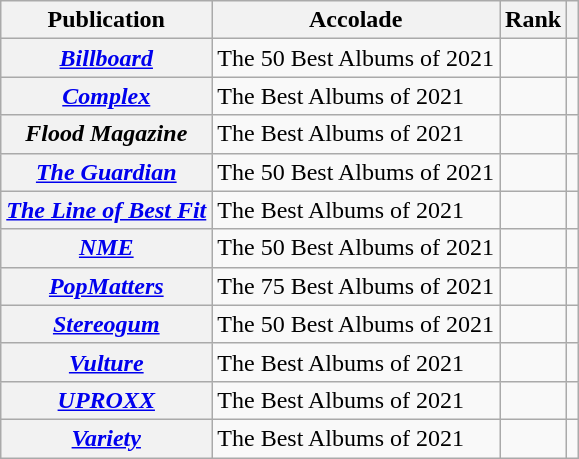<table class="wikitable sortable plainrowheaders">
<tr>
<th scope="col">Publication</th>
<th scope="col">Accolade</th>
<th scope="col">Rank</th>
<th scope="col" class="unsortable"></th>
</tr>
<tr>
<th scope="row"><em><a href='#'>Billboard</a></em></th>
<td>The 50 Best Albums of 2021</td>
<td></td>
<td></td>
</tr>
<tr>
<th scope="row"><em><a href='#'>Complex</a></em></th>
<td>The Best Albums of 2021</td>
<td></td>
<td></td>
</tr>
<tr>
<th scope="row"><em>Flood Magazine</em></th>
<td>The Best Albums of 2021</td>
<td></td>
<td></td>
</tr>
<tr>
<th scope="row"><em><a href='#'>The Guardian</a></em></th>
<td>The 50 Best Albums of 2021</td>
<td></td>
<td></td>
</tr>
<tr>
<th scope="row"><em><a href='#'>The Line of Best Fit</a></em></th>
<td>The Best Albums of 2021</td>
<td></td>
<td></td>
</tr>
<tr>
<th scope="row"><em><a href='#'>NME</a></em></th>
<td>The 50 Best Albums of 2021</td>
<td></td>
<td></td>
</tr>
<tr>
<th scope="row"><em><a href='#'>PopMatters</a></em></th>
<td>The 75 Best Albums of 2021</td>
<td></td>
<td></td>
</tr>
<tr>
<th scope="row"><em><a href='#'>Stereogum</a></em></th>
<td>The 50 Best Albums of 2021</td>
<td></td>
<td></td>
</tr>
<tr>
<th scope="row"><em><a href='#'>Vulture</a></em></th>
<td>The Best Albums of 2021</td>
<td></td>
<td></td>
</tr>
<tr>
<th scope="row"><em><a href='#'>UPROXX</a></em></th>
<td>The Best Albums of 2021</td>
<td></td>
<td></td>
</tr>
<tr>
<th scope="row"><em><a href='#'>Variety</a></em></th>
<td>The Best Albums of 2021</td>
<td></td>
<td></td>
</tr>
</table>
